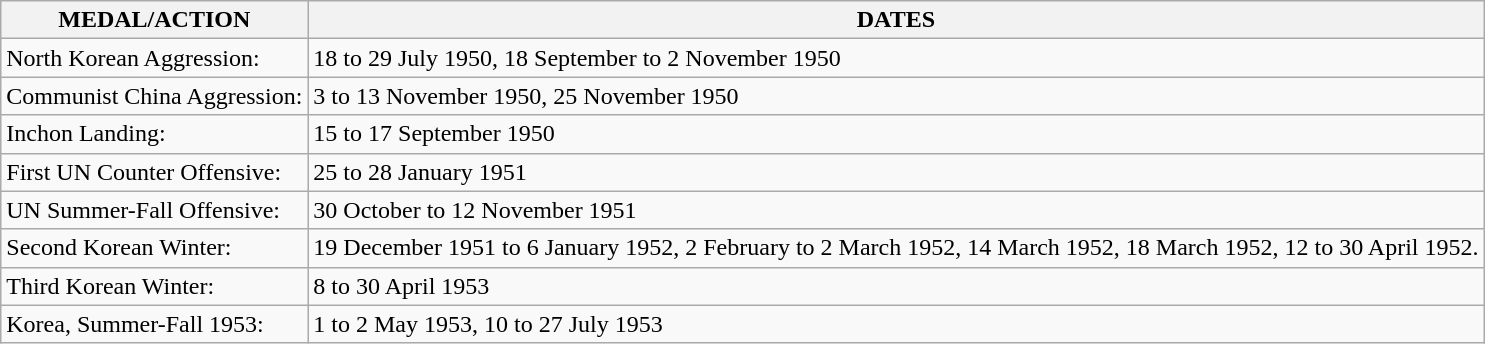<table class="wikitable">
<tr>
<th>MEDAL/ACTION</th>
<th>DATES</th>
</tr>
<tr>
<td>North Korean Aggression:</td>
<td>18 to 29 July 1950, 18 September to 2 November 1950</td>
</tr>
<tr>
<td>Communist China Aggression:</td>
<td>3 to 13 November 1950, 25 November 1950</td>
</tr>
<tr>
<td>Inchon Landing:</td>
<td>15 to 17 September 1950</td>
</tr>
<tr>
<td>First UN Counter Offensive:</td>
<td>25 to 28 January 1951</td>
</tr>
<tr>
<td>UN Summer-Fall Offensive:</td>
<td>30 October to 12 November 1951</td>
</tr>
<tr>
<td>Second Korean Winter:</td>
<td>19 December 1951 to 6 January 1952, 2 February to 2 March 1952, 14 March 1952, 18 March 1952, 12 to 30 April 1952.</td>
</tr>
<tr>
<td>Third Korean Winter:</td>
<td>8 to 30 April 1953</td>
</tr>
<tr>
<td>Korea, Summer-Fall 1953:</td>
<td>1 to 2 May 1953, 10 to 27 July 1953</td>
</tr>
</table>
